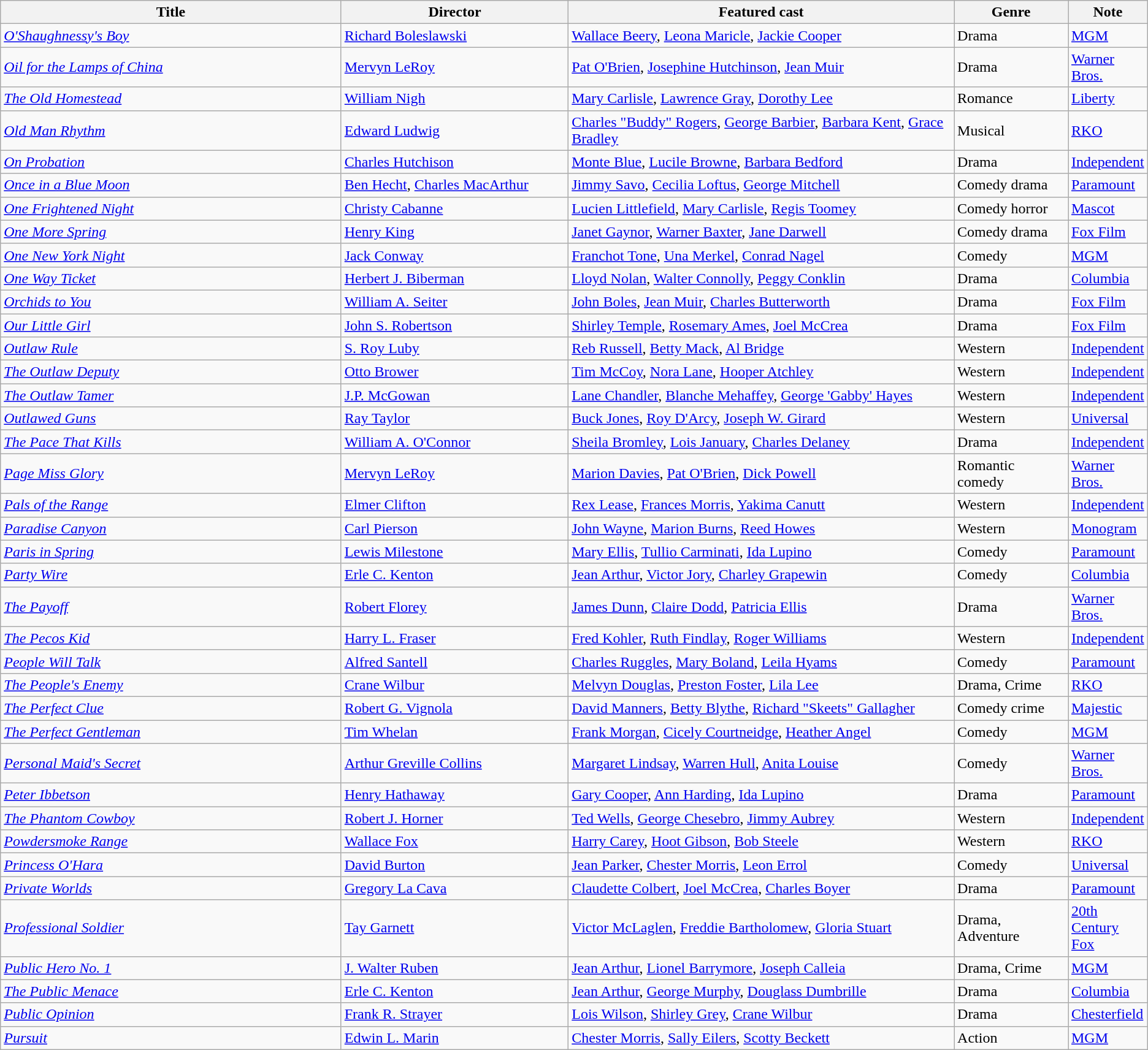<table class="wikitable">
<tr>
<th style="width:30%;">Title</th>
<th style="width:20%;">Director</th>
<th style="width:34%;">Featured cast</th>
<th style="width:10%;">Genre</th>
<th style="width:10%;">Note</th>
</tr>
<tr>
<td><em><a href='#'>O'Shaughnessy's Boy</a></em></td>
<td><a href='#'>Richard Boleslawski</a></td>
<td><a href='#'>Wallace Beery</a>, <a href='#'>Leona Maricle</a>, <a href='#'>Jackie Cooper</a></td>
<td>Drama</td>
<td><a href='#'>MGM</a></td>
</tr>
<tr>
<td><em><a href='#'>Oil for the Lamps of China</a></em></td>
<td><a href='#'>Mervyn LeRoy</a></td>
<td><a href='#'>Pat O'Brien</a>, <a href='#'>Josephine Hutchinson</a>, <a href='#'>Jean Muir</a></td>
<td>Drama</td>
<td><a href='#'>Warner Bros.</a></td>
</tr>
<tr>
<td><em><a href='#'>The Old Homestead</a></em></td>
<td><a href='#'>William Nigh</a></td>
<td><a href='#'>Mary Carlisle</a>, <a href='#'>Lawrence Gray</a>, <a href='#'>Dorothy Lee</a></td>
<td>Romance</td>
<td><a href='#'>Liberty</a></td>
</tr>
<tr>
<td><em><a href='#'>Old Man Rhythm</a></em></td>
<td><a href='#'>Edward Ludwig</a></td>
<td><a href='#'>Charles "Buddy" Rogers</a>, <a href='#'>George Barbier</a>, <a href='#'>Barbara Kent</a>, <a href='#'>Grace Bradley</a></td>
<td>Musical</td>
<td><a href='#'>RKO</a></td>
</tr>
<tr>
<td><em><a href='#'>On Probation</a></em></td>
<td><a href='#'>Charles Hutchison</a></td>
<td><a href='#'>Monte Blue</a>, <a href='#'>Lucile Browne</a>, <a href='#'>Barbara Bedford</a></td>
<td>Drama</td>
<td><a href='#'>Independent</a></td>
</tr>
<tr>
<td><em><a href='#'>Once in a Blue Moon</a></em></td>
<td><a href='#'>Ben Hecht</a>, <a href='#'>Charles MacArthur</a></td>
<td><a href='#'>Jimmy Savo</a>, <a href='#'>Cecilia Loftus</a>, <a href='#'>George Mitchell</a></td>
<td>Comedy drama</td>
<td><a href='#'>Paramount</a></td>
</tr>
<tr>
<td><em><a href='#'>One Frightened Night</a></em></td>
<td><a href='#'>Christy Cabanne</a></td>
<td><a href='#'>Lucien Littlefield</a>, <a href='#'>Mary Carlisle</a>, <a href='#'>Regis Toomey</a></td>
<td>Comedy horror</td>
<td><a href='#'>Mascot</a></td>
</tr>
<tr>
<td><em><a href='#'>One More Spring</a></em></td>
<td><a href='#'>Henry King</a></td>
<td><a href='#'>Janet Gaynor</a>, <a href='#'>Warner Baxter</a>, <a href='#'>Jane Darwell</a></td>
<td>Comedy drama</td>
<td><a href='#'>Fox Film</a></td>
</tr>
<tr>
<td><em><a href='#'>One New York Night</a></em></td>
<td><a href='#'>Jack Conway</a></td>
<td><a href='#'>Franchot Tone</a>, <a href='#'>Una Merkel</a>, <a href='#'>Conrad Nagel</a></td>
<td>Comedy</td>
<td><a href='#'>MGM</a></td>
</tr>
<tr>
<td><em><a href='#'>One Way Ticket</a></em></td>
<td><a href='#'>Herbert J. Biberman</a></td>
<td><a href='#'>Lloyd Nolan</a>, <a href='#'>Walter Connolly</a>, <a href='#'>Peggy Conklin</a></td>
<td>Drama</td>
<td><a href='#'>Columbia</a></td>
</tr>
<tr>
<td><em><a href='#'>Orchids to You</a></em></td>
<td><a href='#'>William A. Seiter</a></td>
<td><a href='#'>John Boles</a>, <a href='#'>Jean Muir</a>, <a href='#'>Charles Butterworth</a></td>
<td>Drama</td>
<td><a href='#'>Fox Film</a></td>
</tr>
<tr>
<td><em><a href='#'>Our Little Girl</a></em></td>
<td><a href='#'>John S. Robertson</a></td>
<td><a href='#'>Shirley Temple</a>, <a href='#'>Rosemary Ames</a>, <a href='#'>Joel McCrea</a></td>
<td>Drama</td>
<td><a href='#'>Fox Film</a></td>
</tr>
<tr>
<td><em><a href='#'>Outlaw Rule</a></em></td>
<td><a href='#'>S. Roy Luby</a></td>
<td><a href='#'>Reb Russell</a>, <a href='#'>Betty Mack</a>, <a href='#'>Al Bridge</a></td>
<td>Western</td>
<td><a href='#'>Independent</a></td>
</tr>
<tr>
<td><em><a href='#'>The Outlaw Deputy</a></em></td>
<td><a href='#'>Otto Brower</a></td>
<td><a href='#'>Tim McCoy</a>, <a href='#'>Nora Lane</a>, <a href='#'>Hooper Atchley</a></td>
<td>Western</td>
<td><a href='#'>Independent</a></td>
</tr>
<tr>
<td><em><a href='#'>The Outlaw Tamer</a></em></td>
<td><a href='#'>J.P. McGowan</a></td>
<td><a href='#'>Lane Chandler</a>, <a href='#'>Blanche Mehaffey</a>, <a href='#'>George 'Gabby' Hayes</a></td>
<td>Western</td>
<td><a href='#'>Independent</a></td>
</tr>
<tr>
<td><em><a href='#'>Outlawed Guns</a></em></td>
<td><a href='#'>Ray Taylor</a></td>
<td><a href='#'>Buck Jones</a>, <a href='#'>Roy D'Arcy</a>, <a href='#'>Joseph W. Girard</a></td>
<td>Western</td>
<td><a href='#'>Universal</a></td>
</tr>
<tr>
<td><em><a href='#'>The Pace That Kills</a></em></td>
<td><a href='#'>William A. O'Connor</a></td>
<td><a href='#'>Sheila Bromley</a>, <a href='#'>Lois January</a>, <a href='#'>Charles Delaney</a></td>
<td>Drama</td>
<td><a href='#'>Independent</a></td>
</tr>
<tr>
<td><em><a href='#'>Page Miss Glory</a></em></td>
<td><a href='#'>Mervyn LeRoy</a></td>
<td><a href='#'>Marion Davies</a>, <a href='#'>Pat O'Brien</a>, <a href='#'>Dick Powell</a></td>
<td>Romantic comedy</td>
<td><a href='#'>Warner Bros.</a></td>
</tr>
<tr>
<td><em><a href='#'>Pals of the Range</a></em></td>
<td><a href='#'>Elmer Clifton</a></td>
<td><a href='#'>Rex Lease</a>, <a href='#'>Frances Morris</a>, <a href='#'>Yakima Canutt</a></td>
<td>Western</td>
<td><a href='#'>Independent</a></td>
</tr>
<tr>
<td><em><a href='#'>Paradise Canyon</a></em></td>
<td><a href='#'>Carl Pierson</a></td>
<td><a href='#'>John Wayne</a>, <a href='#'>Marion Burns</a>, <a href='#'>Reed Howes</a></td>
<td>Western</td>
<td><a href='#'>Monogram</a></td>
</tr>
<tr>
<td><em><a href='#'>Paris in Spring</a></em></td>
<td><a href='#'>Lewis Milestone</a></td>
<td><a href='#'>Mary Ellis</a>, <a href='#'>Tullio Carminati</a>, <a href='#'>Ida Lupino</a></td>
<td>Comedy</td>
<td><a href='#'>Paramount</a></td>
</tr>
<tr>
<td><em><a href='#'>Party Wire</a></em></td>
<td><a href='#'>Erle C. Kenton</a></td>
<td><a href='#'>Jean Arthur</a>, <a href='#'>Victor Jory</a>, <a href='#'>Charley Grapewin</a></td>
<td>Comedy</td>
<td><a href='#'>Columbia</a></td>
</tr>
<tr>
<td><em><a href='#'>The Payoff</a></em></td>
<td><a href='#'>Robert Florey</a></td>
<td><a href='#'>James Dunn</a>, <a href='#'>Claire Dodd</a>, <a href='#'>Patricia Ellis</a></td>
<td>Drama</td>
<td><a href='#'>Warner Bros.</a></td>
</tr>
<tr>
<td><em><a href='#'>The Pecos Kid</a></em></td>
<td><a href='#'>Harry L. Fraser</a></td>
<td><a href='#'>Fred Kohler</a>, <a href='#'>Ruth Findlay</a>, <a href='#'>Roger Williams</a></td>
<td>Western</td>
<td><a href='#'>Independent</a></td>
</tr>
<tr>
<td><em><a href='#'>People Will Talk</a></em></td>
<td><a href='#'>Alfred Santell</a></td>
<td><a href='#'>Charles Ruggles</a>, <a href='#'>Mary Boland</a>, <a href='#'>Leila Hyams</a></td>
<td>Comedy</td>
<td><a href='#'>Paramount</a></td>
</tr>
<tr>
<td><em><a href='#'>The People's Enemy</a></em></td>
<td><a href='#'>Crane Wilbur</a></td>
<td><a href='#'>Melvyn Douglas</a>, <a href='#'>Preston Foster</a>, <a href='#'>Lila Lee</a></td>
<td>Drama, Crime</td>
<td><a href='#'>RKO</a></td>
</tr>
<tr>
<td><em><a href='#'>The Perfect Clue</a></em></td>
<td><a href='#'>Robert G. Vignola</a></td>
<td><a href='#'>David Manners</a>, <a href='#'>Betty Blythe</a>, <a href='#'>Richard "Skeets" Gallagher</a></td>
<td>Comedy crime</td>
<td><a href='#'>Majestic</a></td>
</tr>
<tr>
<td><em><a href='#'>The Perfect Gentleman</a></em></td>
<td><a href='#'>Tim Whelan</a></td>
<td><a href='#'>Frank Morgan</a>, <a href='#'>Cicely Courtneidge</a>, <a href='#'>Heather Angel</a></td>
<td>Comedy</td>
<td><a href='#'>MGM</a></td>
</tr>
<tr>
<td><em><a href='#'>Personal Maid's Secret</a></em></td>
<td><a href='#'>Arthur Greville Collins</a></td>
<td><a href='#'>Margaret Lindsay</a>, <a href='#'>Warren Hull</a>, <a href='#'>Anita Louise</a></td>
<td>Comedy</td>
<td><a href='#'>Warner Bros.</a></td>
</tr>
<tr>
<td><em><a href='#'>Peter Ibbetson</a></em></td>
<td><a href='#'>Henry Hathaway</a></td>
<td><a href='#'>Gary Cooper</a>, <a href='#'>Ann Harding</a>, <a href='#'>Ida Lupino</a></td>
<td>Drama</td>
<td><a href='#'>Paramount</a></td>
</tr>
<tr>
<td><em><a href='#'>The Phantom Cowboy</a></em></td>
<td><a href='#'>Robert J. Horner</a></td>
<td><a href='#'>Ted Wells</a>, <a href='#'>George Chesebro</a>, <a href='#'>Jimmy Aubrey</a></td>
<td>Western</td>
<td><a href='#'>Independent</a></td>
</tr>
<tr>
<td><em><a href='#'>Powdersmoke Range</a></em></td>
<td><a href='#'>Wallace Fox</a></td>
<td><a href='#'>Harry Carey</a>, <a href='#'>Hoot Gibson</a>, <a href='#'>Bob Steele</a></td>
<td>Western</td>
<td><a href='#'>RKO</a></td>
</tr>
<tr>
<td><em><a href='#'>Princess O'Hara</a></em></td>
<td><a href='#'>David Burton</a></td>
<td><a href='#'>Jean Parker</a>, <a href='#'>Chester Morris</a>, <a href='#'>Leon Errol</a></td>
<td>Comedy</td>
<td><a href='#'>Universal</a></td>
</tr>
<tr>
<td><em><a href='#'>Private Worlds</a></em></td>
<td><a href='#'>Gregory La Cava</a></td>
<td><a href='#'>Claudette Colbert</a>, <a href='#'>Joel McCrea</a>, <a href='#'>Charles Boyer</a></td>
<td>Drama</td>
<td><a href='#'>Paramount</a></td>
</tr>
<tr>
<td><em><a href='#'>Professional Soldier</a></em></td>
<td><a href='#'>Tay Garnett</a></td>
<td><a href='#'>Victor McLaglen</a>, <a href='#'>Freddie Bartholomew</a>, <a href='#'>Gloria Stuart</a></td>
<td>Drama, Adventure</td>
<td><a href='#'>20th Century Fox</a></td>
</tr>
<tr>
<td><em><a href='#'>Public Hero No. 1</a></em></td>
<td><a href='#'>J. Walter Ruben</a></td>
<td><a href='#'>Jean Arthur</a>, <a href='#'>Lionel Barrymore</a>, <a href='#'>Joseph Calleia</a></td>
<td>Drama, Crime</td>
<td><a href='#'>MGM</a></td>
</tr>
<tr>
<td><em><a href='#'>The Public Menace</a></em></td>
<td><a href='#'>Erle C. Kenton</a></td>
<td><a href='#'>Jean Arthur</a>, <a href='#'>George Murphy</a>, <a href='#'>Douglass Dumbrille</a></td>
<td>Drama</td>
<td><a href='#'>Columbia</a></td>
</tr>
<tr>
<td><em><a href='#'>Public Opinion</a></em></td>
<td><a href='#'>Frank R. Strayer</a></td>
<td><a href='#'>Lois Wilson</a>, <a href='#'>Shirley Grey</a>, <a href='#'>Crane Wilbur</a></td>
<td>Drama</td>
<td><a href='#'>Chesterfield</a></td>
</tr>
<tr>
<td><em><a href='#'>Pursuit</a></em></td>
<td><a href='#'>Edwin L. Marin</a></td>
<td><a href='#'>Chester Morris</a>, <a href='#'>Sally Eilers</a>, <a href='#'>Scotty Beckett</a></td>
<td>Action</td>
<td><a href='#'>MGM</a></td>
</tr>
</table>
